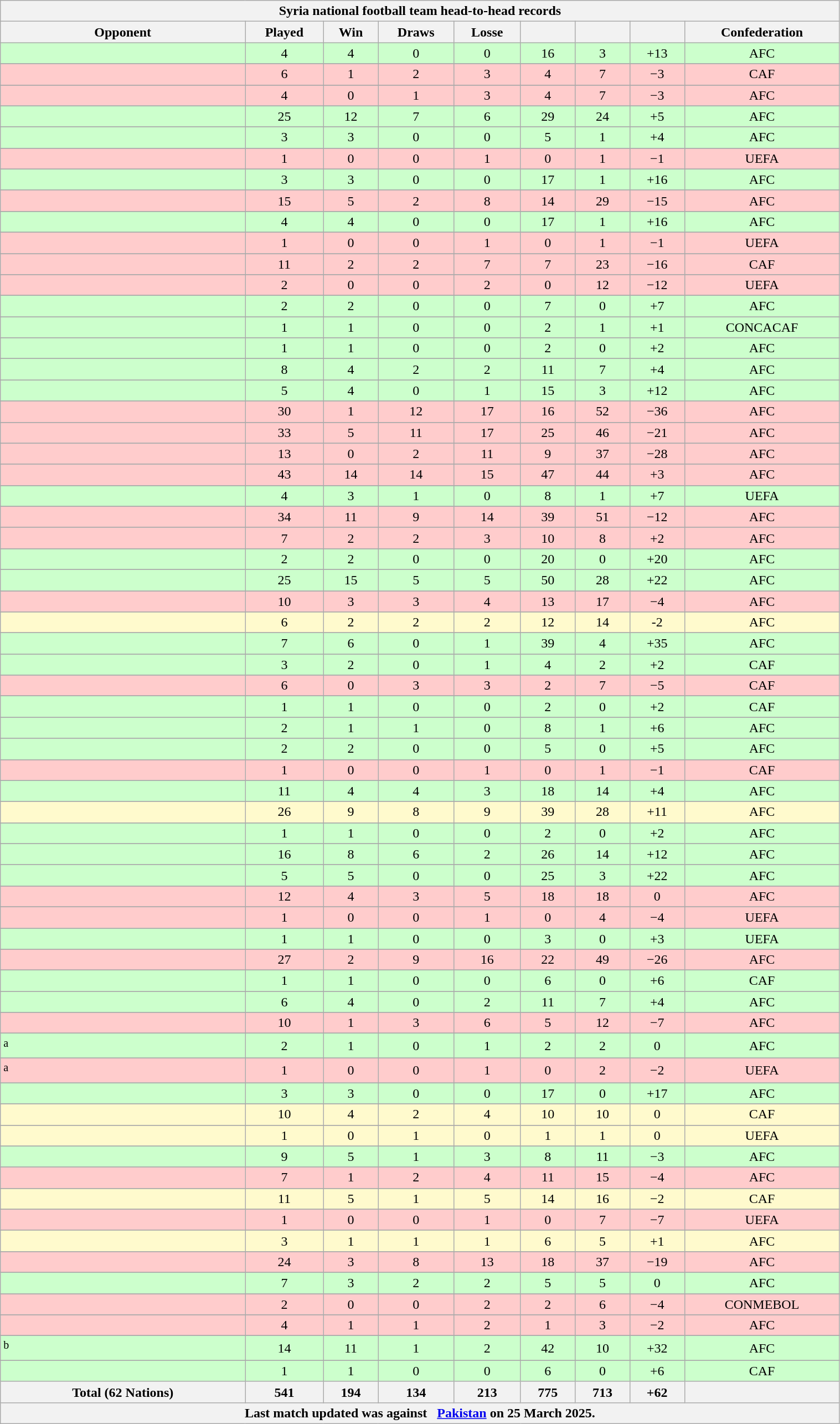<table class="wikitable sortable " style="text-align:center;  width:80%">
<tr>
<th colspan="10">Syria national football team head-to-head records</th>
</tr>
<tr>
<th width=160>Opponent</th>
<th width=30>Played</th>
<th width=30>Win</th>
<th width=30>Draws</th>
<th width=30>Losse</th>
<th width=30></th>
<th width=30></th>
<th width=30></th>
<th width=12>Confederation</th>
</tr>
<tr bgcolor=CCFFCC>
<td style="text-align:left;"></td>
<td>4</td>
<td>4</td>
<td>0</td>
<td>0</td>
<td>16</td>
<td>3</td>
<td>+13</td>
<td>AFC</td>
</tr>
<tr>
</tr>
<tr bgcolor=FFCCCC>
<td style="text-align:left;"></td>
<td>6</td>
<td>1</td>
<td>2</td>
<td>3</td>
<td>4</td>
<td>7</td>
<td>−3</td>
<td>CAF</td>
</tr>
<tr>
</tr>
<tr bgcolor=FFCCCC>
<td style="text-align:left;"></td>
<td>4</td>
<td>0</td>
<td>1</td>
<td>3</td>
<td>4</td>
<td>7</td>
<td>−3</td>
<td>AFC</td>
</tr>
<tr>
</tr>
<tr bgcolor=CCFFCC>
<td style="text-align:left;"></td>
<td>25</td>
<td>12</td>
<td>7</td>
<td>6</td>
<td>29</td>
<td>24</td>
<td>+5</td>
<td>AFC</td>
</tr>
<tr>
</tr>
<tr bgcolor=CCFFCC>
<td style="text-align:left;"></td>
<td>3</td>
<td>3</td>
<td>0</td>
<td>0</td>
<td>5</td>
<td>1</td>
<td>+4</td>
<td>AFC</td>
</tr>
<tr>
</tr>
<tr bgcolor=FFCCCC>
<td style="text-align:left;"></td>
<td>1</td>
<td>0</td>
<td>0</td>
<td>1</td>
<td>0</td>
<td>1</td>
<td>−1</td>
<td>UEFA</td>
</tr>
<tr>
</tr>
<tr bgcolor=CCFFCC>
<td style="text-align:left;"></td>
<td>3</td>
<td>3</td>
<td>0</td>
<td>0</td>
<td>17</td>
<td>1</td>
<td>+16</td>
<td>AFC</td>
</tr>
<tr>
</tr>
<tr bgcolor=FFCCCC>
<td style="text-align:left;"></td>
<td>15</td>
<td>5</td>
<td>2</td>
<td>8</td>
<td>14</td>
<td>29</td>
<td>−15</td>
<td>AFC</td>
</tr>
<tr>
</tr>
<tr bgcolor=CCFFCC>
<td style="text-align:left;"></td>
<td>4</td>
<td>4</td>
<td>0</td>
<td>0</td>
<td>17</td>
<td>1</td>
<td>+16</td>
<td>AFC</td>
</tr>
<tr>
</tr>
<tr bgcolor=FFCCCC>
<td style="text-align:left;"></td>
<td>1</td>
<td>0</td>
<td>0</td>
<td>1</td>
<td>0</td>
<td>1</td>
<td>−1</td>
<td>UEFA</td>
</tr>
<tr>
</tr>
<tr bgcolor=FFCCCC>
<td style="text-align:left;"></td>
<td>11</td>
<td>2</td>
<td>2</td>
<td>7</td>
<td>7</td>
<td>23</td>
<td>−16</td>
<td>CAF</td>
</tr>
<tr>
</tr>
<tr bgcolor=FFCCCC>
<td style="text-align:left;"></td>
<td>2</td>
<td>0</td>
<td>0</td>
<td>2</td>
<td>0</td>
<td>12</td>
<td>−12</td>
<td>UEFA</td>
</tr>
<tr>
</tr>
<tr bgcolor=CCFFCC>
<td style="text-align:left;"></td>
<td>2</td>
<td>2</td>
<td>0</td>
<td>0</td>
<td>7</td>
<td>0</td>
<td>+7</td>
<td>AFC</td>
</tr>
<tr>
</tr>
<tr bgcolor=CCFFCC>
<td style="text-align:left;"></td>
<td>1</td>
<td>1</td>
<td>0</td>
<td>0</td>
<td>2</td>
<td>1</td>
<td>+1</td>
<td>CONCACAF</td>
</tr>
<tr>
</tr>
<tr bgcolor=CCFFCC>
<td style="text-align:left;"></td>
<td>1</td>
<td>1</td>
<td>0</td>
<td>0</td>
<td>2</td>
<td>0</td>
<td>+2</td>
<td>AFC</td>
</tr>
<tr>
</tr>
<tr bgcolor=CCFFCC>
<td style="text-align:left;"></td>
<td>8</td>
<td>4</td>
<td>2</td>
<td>2</td>
<td>11</td>
<td>7</td>
<td>+4</td>
<td>AFC</td>
</tr>
<tr>
</tr>
<tr bgcolor=CCFFCC>
<td style="text-align:left;"></td>
<td>5</td>
<td>4</td>
<td>0</td>
<td>1</td>
<td>15</td>
<td>3</td>
<td>+12</td>
<td>AFC</td>
</tr>
<tr>
</tr>
<tr bgcolor=FFCCCC>
<td style="text-align:left;"></td>
<td>30</td>
<td>1</td>
<td>12</td>
<td>17</td>
<td>16</td>
<td>52</td>
<td>−36</td>
<td>AFC</td>
</tr>
<tr>
</tr>
<tr bgcolor=FFCCCC>
<td style="text-align:left;"></td>
<td>33</td>
<td>5</td>
<td>11</td>
<td>17</td>
<td>25</td>
<td>46</td>
<td>−21</td>
<td>AFC</td>
</tr>
<tr>
</tr>
<tr bgcolor=FFCCCC>
<td style="text-align:left;"></td>
<td>13</td>
<td>0</td>
<td>2</td>
<td>11</td>
<td>9</td>
<td>37</td>
<td>−28</td>
<td>AFC</td>
</tr>
<tr>
</tr>
<tr bgcolor=FFCCCC>
<td style="text-align:left;"></td>
<td>43</td>
<td>14</td>
<td>14</td>
<td>15</td>
<td>47</td>
<td>44</td>
<td>+3</td>
<td>AFC</td>
</tr>
<tr>
</tr>
<tr bgcolor=CCFFCC>
<td style="text-align:left;"></td>
<td>4</td>
<td>3</td>
<td>1</td>
<td>0</td>
<td>8</td>
<td>1</td>
<td>+7</td>
<td>UEFA</td>
</tr>
<tr>
</tr>
<tr bgcolor=FFCCCC>
<td style="text-align:left;"></td>
<td>34</td>
<td>11</td>
<td>9</td>
<td>14</td>
<td>39</td>
<td>51</td>
<td>−12</td>
<td>AFC</td>
</tr>
<tr>
</tr>
<tr bgcolor=FFCCCC>
<td style="text-align:left;"></td>
<td>7</td>
<td>2</td>
<td>2</td>
<td>3</td>
<td>10</td>
<td>8</td>
<td>+2</td>
<td>AFC</td>
</tr>
<tr>
</tr>
<tr bgcolor=CCFFCC>
<td style="text-align:left;"></td>
<td>2</td>
<td>2</td>
<td>0</td>
<td>0</td>
<td>20</td>
<td>0</td>
<td>+20</td>
<td>AFC</td>
</tr>
<tr>
</tr>
<tr bgcolor=CCFFCC>
<td style="text-align:left;"></td>
<td>25</td>
<td>15</td>
<td>5</td>
<td>5</td>
<td>50</td>
<td>28</td>
<td>+22</td>
<td>AFC</td>
</tr>
<tr>
</tr>
<tr bgcolor=FFCCCC>
<td style="text-align:left;"></td>
<td>10</td>
<td>3</td>
<td>3</td>
<td>4</td>
<td>13</td>
<td>17</td>
<td>−4</td>
<td>AFC</td>
</tr>
<tr>
</tr>
<tr bgcolor=FFFACD>
<td style="text-align:left;"></td>
<td>6</td>
<td>2</td>
<td>2</td>
<td>2</td>
<td>12</td>
<td>14</td>
<td>-2</td>
<td>AFC</td>
</tr>
<tr>
</tr>
<tr bgcolor=CCFFCC>
<td style="text-align:left;"></td>
<td>7</td>
<td>6</td>
<td>0</td>
<td>1</td>
<td>39</td>
<td>4</td>
<td>+35</td>
<td>AFC</td>
</tr>
<tr>
</tr>
<tr bgcolor=CCFFCC>
<td style="text-align:left;"></td>
<td>3</td>
<td>2</td>
<td>0</td>
<td>1</td>
<td>4</td>
<td>2</td>
<td>+2</td>
<td>CAF</td>
</tr>
<tr>
</tr>
<tr bgcolor=FFCCCC>
<td style="text-align:left;"></td>
<td>6</td>
<td>0</td>
<td>3</td>
<td>3</td>
<td>2</td>
<td>7</td>
<td>−5</td>
<td>CAF</td>
</tr>
<tr>
</tr>
<tr bgcolor=CCFFCC>
<td style="text-align:left;"></td>
<td>1</td>
<td>1</td>
<td>0</td>
<td>0</td>
<td>2</td>
<td>0</td>
<td>+2</td>
<td>CAF</td>
</tr>
<tr>
</tr>
<tr bgcolor=CCFFCC>
<td style="text-align:left;"></td>
<td>2</td>
<td>1</td>
<td>1</td>
<td>0</td>
<td>8</td>
<td>1</td>
<td>+6</td>
<td>AFC</td>
</tr>
<tr>
</tr>
<tr bgcolor=CCFFCC>
<td style="text-align:left;"></td>
<td>2</td>
<td>2</td>
<td>0</td>
<td>0</td>
<td>5</td>
<td>0</td>
<td>+5</td>
<td>AFC</td>
</tr>
<tr>
</tr>
<tr bgcolor=FFCCCC>
<td style="text-align:left;"></td>
<td>1</td>
<td>0</td>
<td>0</td>
<td>1</td>
<td>0</td>
<td>1</td>
<td>−1</td>
<td>CAF</td>
</tr>
<tr>
</tr>
<tr bgcolor=CCFFCC>
<td style="text-align:left;"></td>
<td>11</td>
<td>4</td>
<td>4</td>
<td>3</td>
<td>18</td>
<td>14</td>
<td>+4</td>
<td>AFC</td>
</tr>
<tr>
</tr>
<tr bgcolor=FFFACD>
<td style="text-align:left;"></td>
<td>26</td>
<td>9</td>
<td>8</td>
<td>9</td>
<td>39</td>
<td>28</td>
<td>+11</td>
<td>AFC</td>
</tr>
<tr>
</tr>
<tr bgcolor=CCFFCC>
<td style="text-align:left;"></td>
<td>1</td>
<td>1</td>
<td>0</td>
<td>0</td>
<td>2</td>
<td>0</td>
<td>+2</td>
<td>AFC</td>
</tr>
<tr>
</tr>
<tr bgcolor=CCFFCC>
<td style="text-align:left;"></td>
<td>16</td>
<td>8</td>
<td>6</td>
<td>2</td>
<td>26</td>
<td>14</td>
<td>+12</td>
<td>AFC</td>
</tr>
<tr>
</tr>
<tr bgcolor=CCFFCC>
<td style="text-align:left;"></td>
<td>5</td>
<td>5</td>
<td>0</td>
<td>0</td>
<td>25</td>
<td>3</td>
<td>+22</td>
<td>AFC</td>
</tr>
<tr>
</tr>
<tr>
</tr>
<tr bgcolor=FFCCCC>
<td style="text-align:left;"></td>
<td>12</td>
<td>4</td>
<td>3</td>
<td>5</td>
<td>18</td>
<td>18</td>
<td>0</td>
<td>AFC</td>
</tr>
<tr>
</tr>
<tr bgcolor=FFCCCC>
<td style="text-align:left;"></td>
<td>1</td>
<td>0</td>
<td>0</td>
<td>1</td>
<td>0</td>
<td>4</td>
<td>−4</td>
<td>UEFA</td>
</tr>
<tr>
</tr>
<tr bgcolor=CCFFCC>
<td style="text-align:left;"></td>
<td>1</td>
<td>1</td>
<td>0</td>
<td>0</td>
<td>3</td>
<td>0</td>
<td>+3</td>
<td>UEFA</td>
</tr>
<tr>
</tr>
<tr bgcolor=FFCCCC>
<td style="text-align:left;"></td>
<td>27</td>
<td>2</td>
<td>9</td>
<td>16</td>
<td>22</td>
<td>49</td>
<td>−26</td>
<td>AFC</td>
</tr>
<tr>
</tr>
<tr bgcolor=CCFFCC>
<td style="text-align:left;"></td>
<td>1</td>
<td>1</td>
<td>0</td>
<td>0</td>
<td>6</td>
<td>0</td>
<td>+6</td>
<td>CAF</td>
</tr>
<tr>
</tr>
<tr bgcolor=CCFFCC>
<td style="text-align:left;"></td>
<td>6</td>
<td>4</td>
<td>0</td>
<td>2</td>
<td>11</td>
<td>7</td>
<td>+4</td>
<td>AFC</td>
</tr>
<tr>
</tr>
<tr bgcolor=FFCCCC>
<td style="text-align:left;"></td>
<td>10</td>
<td>1</td>
<td>3</td>
<td>6</td>
<td>5</td>
<td>12</td>
<td>−7</td>
<td>AFC</td>
</tr>
<tr>
</tr>
<tr bgcolor=CCFFCC>
<td style="text-align:left;"><sup>a</sup></td>
<td>2</td>
<td>1</td>
<td>0</td>
<td>1</td>
<td>2</td>
<td>2</td>
<td>0</td>
<td>AFC</td>
</tr>
<tr>
</tr>
<tr bgcolor=FFCCCC>
<td style="text-align:left;"><sup>a</sup></td>
<td>1</td>
<td>0</td>
<td>0</td>
<td>1</td>
<td>0</td>
<td>2</td>
<td>−2</td>
<td>UEFA</td>
</tr>
<tr>
</tr>
<tr bgcolor=CCFFCC>
<td style="text-align:left;"></td>
<td>3</td>
<td>3</td>
<td>0</td>
<td>0</td>
<td>17</td>
<td>0</td>
<td>+17</td>
<td>AFC</td>
</tr>
<tr>
</tr>
<tr bgcolor=FFFACD>
<td style="text-align:left;"></td>
<td>10</td>
<td>4</td>
<td>2</td>
<td>4</td>
<td>10</td>
<td>10</td>
<td>0</td>
<td>CAF</td>
</tr>
<tr>
</tr>
<tr bgcolor=FFFACD>
<td style="text-align:left;"></td>
<td>1</td>
<td>0</td>
<td>1</td>
<td>0</td>
<td>1</td>
<td>1</td>
<td>0</td>
<td>UEFA</td>
</tr>
<tr>
</tr>
<tr bgcolor=CCFFCC>
<td style="text-align:left;"></td>
<td>9</td>
<td>5</td>
<td>1</td>
<td>3</td>
<td>8</td>
<td>11</td>
<td>−3</td>
<td>AFC</td>
</tr>
<tr>
</tr>
<tr bgcolor=FFCCCC>
<td style="text-align:left;"></td>
<td>7</td>
<td>1</td>
<td>2</td>
<td>4</td>
<td>11</td>
<td>15</td>
<td>−4</td>
<td>AFC</td>
</tr>
<tr>
</tr>
<tr bgcolor=FFFACD>
<td style="text-align:left;"></td>
<td>11</td>
<td>5</td>
<td>1</td>
<td>5</td>
<td>14</td>
<td>16</td>
<td>−2</td>
<td>CAF</td>
</tr>
<tr>
</tr>
<tr bgcolor=FFCCCC>
<td style="text-align:left;"></td>
<td>1</td>
<td>0</td>
<td>0</td>
<td>1</td>
<td>0</td>
<td>7</td>
<td>−7</td>
<td>UEFA</td>
</tr>
<tr>
</tr>
<tr bgcolor=FFFACD>
<td style="text-align:left;"></td>
<td>3</td>
<td>1</td>
<td>1</td>
<td>1</td>
<td>6</td>
<td>5</td>
<td>+1</td>
<td>AFC</td>
</tr>
<tr>
</tr>
<tr bgcolor=FFCCCC>
<td style="text-align:left;"></td>
<td>24</td>
<td>3</td>
<td>8</td>
<td>13</td>
<td>18</td>
<td>37</td>
<td>−19</td>
<td>AFC</td>
</tr>
<tr>
</tr>
<tr bgcolor=CCFFCC>
<td style="text-align:left;"></td>
<td>7</td>
<td>3</td>
<td>2</td>
<td>2</td>
<td>5</td>
<td>5</td>
<td>0</td>
<td>AFC</td>
</tr>
<tr>
</tr>
<tr bgcolor=FFCCCC>
<td style="text-align:left;"></td>
<td>2</td>
<td>0</td>
<td>0</td>
<td>2</td>
<td>2</td>
<td>6</td>
<td>−4</td>
<td>CONMEBOL</td>
</tr>
<tr>
</tr>
<tr bgcolor=FFCCCC>
<td style="text-align:left;"></td>
<td>4</td>
<td>1</td>
<td>1</td>
<td>2</td>
<td>1</td>
<td>3</td>
<td>−2</td>
<td>AFC</td>
</tr>
<tr>
</tr>
<tr bgcolor=CCFFCC>
<td style="text-align:left;"><sup>b</sup></td>
<td>14</td>
<td>11</td>
<td>1</td>
<td>2</td>
<td>42</td>
<td>10</td>
<td>+32</td>
<td>AFC</td>
</tr>
<tr>
</tr>
<tr bgcolor=CCFFCC>
<td style="text-align:left;"></td>
<td>1</td>
<td>1</td>
<td>0</td>
<td>0</td>
<td>6</td>
<td>0</td>
<td>+6</td>
<td>CAF</td>
</tr>
<tr>
<th colspan="1">Total (62 Nations)</th>
<th>541</th>
<th>194</th>
<th>134</th>
<th>213</th>
<th>775</th>
<th>713</th>
<th>+62</th>
<th></th>
</tr>
<tr class="sortbottom">
<th colspan="10">Last match updated was against   <a href='#'>Pakistan</a> on 25 March 2025.</th>
</tr>
</table>
